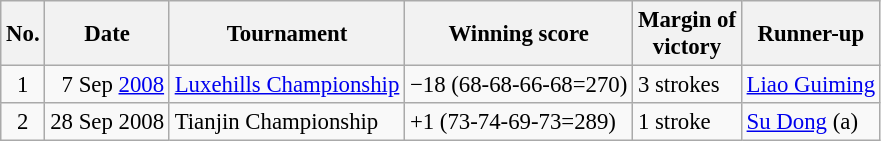<table class="wikitable" style="font-size:95%;">
<tr>
<th>No.</th>
<th>Date</th>
<th>Tournament</th>
<th>Winning score</th>
<th>Margin of<br>victory</th>
<th>Runner-up</th>
</tr>
<tr>
<td align=center>1</td>
<td align=right>7 Sep <a href='#'>2008</a></td>
<td><a href='#'>Luxehills Championship</a></td>
<td>−18 (68-68-66-68=270)</td>
<td>3 strokes</td>
<td> <a href='#'>Liao Guiming</a></td>
</tr>
<tr>
<td align=center>2</td>
<td align=right>28 Sep 2008</td>
<td>Tianjin Championship</td>
<td>+1 (73-74-69-73=289)</td>
<td>1 stroke</td>
<td> <a href='#'>Su Dong</a> (a)</td>
</tr>
</table>
